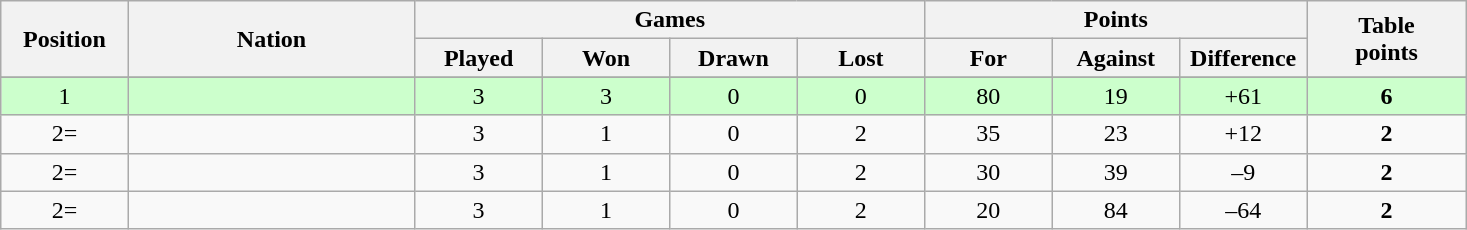<table class="wikitable" style="text-align: center;">
<tr>
<th rowspan=2 width="8%">Position</th>
<th rowspan=2 width="18%">Nation</th>
<th colspan=4 width="32%">Games</th>
<th colspan=3 width="16%">Points</th>
<th rowspan=2 width="10%">Table<br>points</th>
</tr>
<tr>
<th width="8%">Played</th>
<th width="8%">Won</th>
<th width="8%">Drawn</th>
<th width="8%">Lost</th>
<th width="8%">For</th>
<th width="8%">Against</th>
<th width="8%">Difference</th>
</tr>
<tr>
</tr>
<tr bgcolor=#ccffcc  align=center>
<td>1</td>
<td align=left></td>
<td>3</td>
<td>3</td>
<td>0</td>
<td>0</td>
<td>80</td>
<td>19</td>
<td>+61</td>
<td><strong>6</strong></td>
</tr>
<tr>
<td>2=</td>
<td align=left></td>
<td>3</td>
<td>1</td>
<td>0</td>
<td>2</td>
<td>35</td>
<td>23</td>
<td>+12</td>
<td><strong>2</strong></td>
</tr>
<tr>
<td>2=</td>
<td align=left></td>
<td>3</td>
<td>1</td>
<td>0</td>
<td>2</td>
<td>30</td>
<td>39</td>
<td>–9</td>
<td><strong>2</strong></td>
</tr>
<tr>
<td>2=</td>
<td align=left></td>
<td>3</td>
<td>1</td>
<td>0</td>
<td>2</td>
<td>20</td>
<td>84</td>
<td>–64</td>
<td><strong>2</strong></td>
</tr>
</table>
